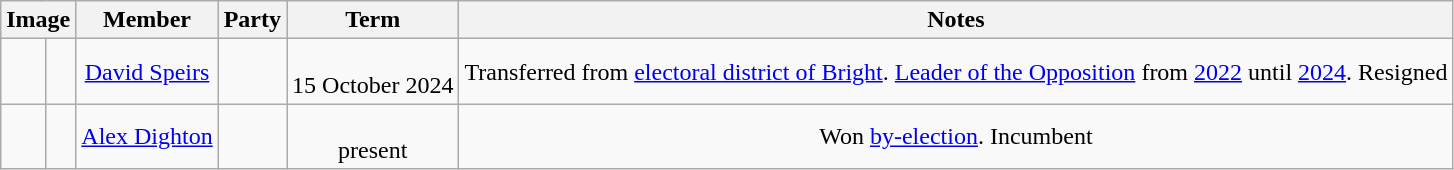<table class="wikitable" style="text-align:center">
<tr>
<th colspan=2>Image</th>
<th>Member</th>
<th>Party</th>
<th>Term</th>
<th>Notes</th>
</tr>
<tr>
<td> </td>
<td></td>
<td><a href='#'>David Speirs</a><br></td>
<td></td>
<td><br> 15 October 2024</td>
<td>Transferred from <a href='#'>electoral district of Bright</a>. <a href='#'>Leader of the Opposition</a> from <a href='#'>2022</a> until <a href='#'>2024</a>. Resigned</td>
</tr>
<tr>
<td> </td>
<td></td>
<td><a href='#'>Alex Dighton</a><br></td>
<td></td>
<td><br> present</td>
<td>Won <a href='#'>by-election</a>. Incumbent</td>
</tr>
</table>
